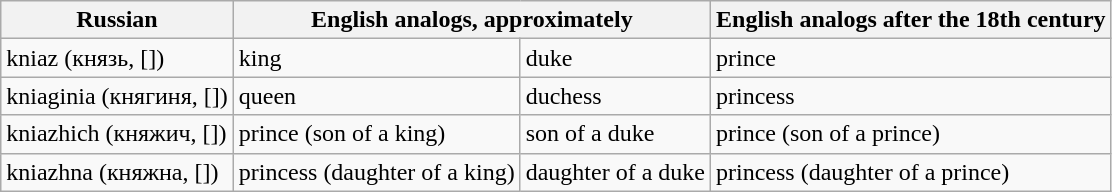<table class="wikitable">
<tr>
<th>Russian</th>
<th colspan="2">English analogs, approximately</th>
<th>English analogs after the 18th century</th>
</tr>
<tr>
<td>kniaz (князь, [])</td>
<td>king</td>
<td>duke</td>
<td>prince</td>
</tr>
<tr>
<td>kniaginia (княгиня, [])</td>
<td>queen</td>
<td>duchess</td>
<td>princess</td>
</tr>
<tr>
<td>kniazhich (княжич, [])</td>
<td>prince (son of a king)</td>
<td>son of a duke</td>
<td>prince (son of a prince)</td>
</tr>
<tr>
<td>kniazhna (княжна, [])</td>
<td>princess (daughter of a king)</td>
<td>daughter of a duke</td>
<td>princess (daughter of a prince)</td>
</tr>
</table>
